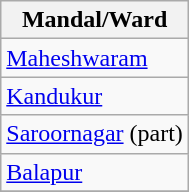<table class="wikitable sortable static-row-numbers static-row-header-hash">
<tr>
<th>Mandal/Ward</th>
</tr>
<tr>
<td><a href='#'>Maheshwaram</a></td>
</tr>
<tr>
<td><a href='#'>Kandukur</a></td>
</tr>
<tr>
<td><a href='#'>Saroornagar</a> (part)</td>
</tr>
<tr>
<td><a href='#'>Balapur</a></td>
</tr>
<tr>
</tr>
</table>
